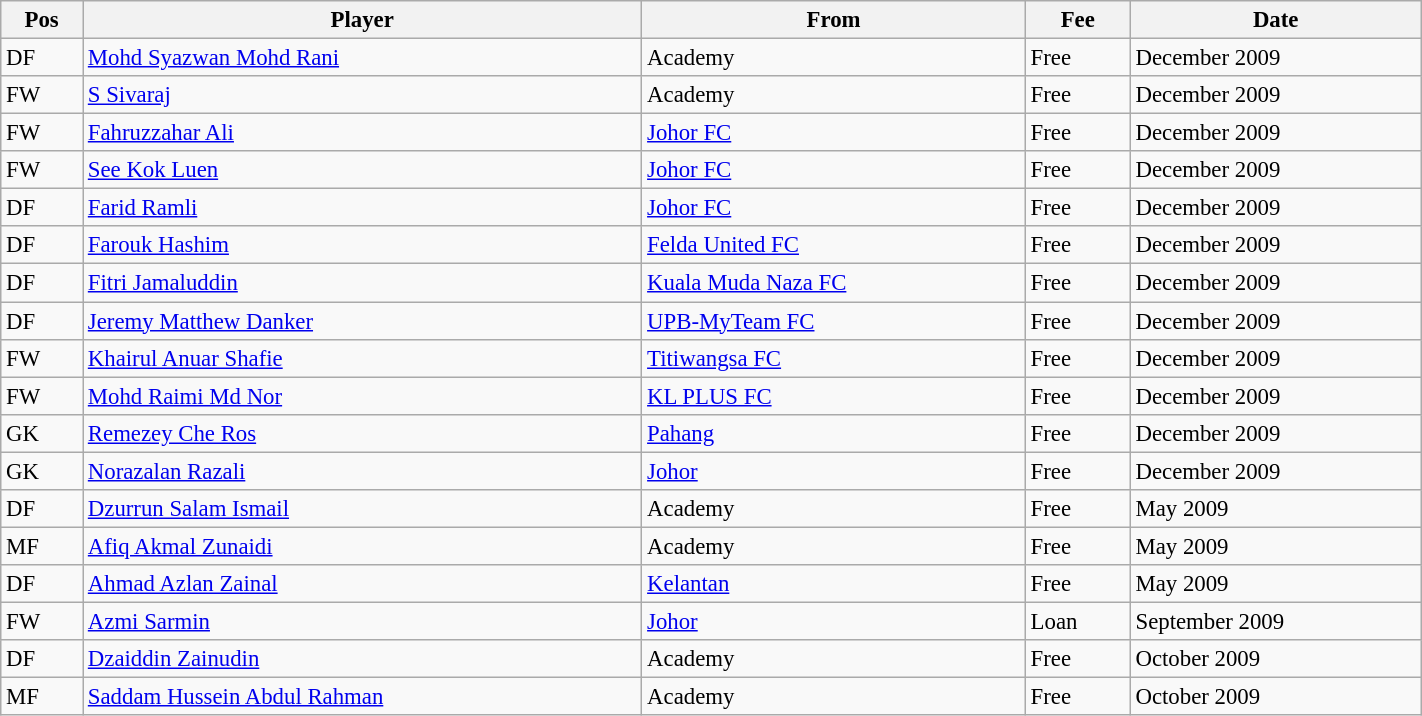<table width=75% class="wikitable" style="text-align:center; font-size:95%; text-align:left">
<tr>
<th><strong>Pos</strong></th>
<th><strong>Player</strong></th>
<th><strong>From</strong></th>
<th><strong>Fee</strong></th>
<th>Date</th>
</tr>
<tr --->
<td>DF</td>
<td> <a href='#'>Mohd Syazwan Mohd Rani</a></td>
<td>Academy</td>
<td>Free</td>
<td>December 2009</td>
</tr>
<tr --->
<td>FW</td>
<td> <a href='#'>S Sivaraj</a></td>
<td>Academy</td>
<td>Free</td>
<td>December 2009</td>
</tr>
<tr --->
<td>FW</td>
<td> <a href='#'>Fahruzzahar Ali</a></td>
<td> <a href='#'>Johor FC</a></td>
<td>Free</td>
<td>December 2009</td>
</tr>
<tr --->
<td>FW</td>
<td> <a href='#'>See Kok Luen</a></td>
<td> <a href='#'>Johor FC</a></td>
<td>Free</td>
<td>December 2009</td>
</tr>
<tr --->
<td>DF</td>
<td> <a href='#'>Farid Ramli</a></td>
<td> <a href='#'>Johor FC</a></td>
<td>Free</td>
<td>December 2009</td>
</tr>
<tr --->
<td>DF</td>
<td> <a href='#'>Farouk Hashim</a></td>
<td> <a href='#'>Felda United FC</a></td>
<td>Free</td>
<td>December 2009</td>
</tr>
<tr --->
<td>DF</td>
<td> <a href='#'>Fitri Jamaluddin</a></td>
<td> <a href='#'>Kuala Muda Naza FC</a></td>
<td>Free</td>
<td>December 2009</td>
</tr>
<tr --->
<td>DF</td>
<td> <a href='#'>Jeremy Matthew Danker</a></td>
<td> <a href='#'>UPB-MyTeam FC</a></td>
<td>Free</td>
<td>December 2009</td>
</tr>
<tr --->
<td>FW</td>
<td> <a href='#'>Khairul Anuar Shafie</a></td>
<td> <a href='#'>Titiwangsa FC</a></td>
<td>Free</td>
<td>December 2009</td>
</tr>
<tr --->
<td>FW</td>
<td> <a href='#'>Mohd Raimi Md Nor</a></td>
<td> <a href='#'>KL PLUS FC</a></td>
<td>Free</td>
<td>December 2009</td>
</tr>
<tr --->
<td>GK</td>
<td> <a href='#'>Remezey Che Ros</a></td>
<td> <a href='#'>Pahang</a></td>
<td>Free</td>
<td>December 2009</td>
</tr>
<tr --->
<td>GK</td>
<td> <a href='#'>Norazalan Razali</a></td>
<td> <a href='#'>Johor</a></td>
<td>Free</td>
<td>December 2009</td>
</tr>
<tr --->
<td>DF</td>
<td> <a href='#'>Dzurrun Salam Ismail</a></td>
<td>Academy</td>
<td>Free</td>
<td>May 2009</td>
</tr>
<tr --->
<td>MF</td>
<td> <a href='#'>Afiq Akmal Zunaidi</a></td>
<td>Academy</td>
<td>Free</td>
<td>May 2009</td>
</tr>
<tr --->
<td>DF</td>
<td> <a href='#'>Ahmad Azlan Zainal</a></td>
<td> <a href='#'>Kelantan</a></td>
<td>Free</td>
<td>May 2009</td>
</tr>
<tr --->
<td>FW</td>
<td> <a href='#'>Azmi Sarmin</a></td>
<td> <a href='#'>Johor</a></td>
<td>Loan</td>
<td>September 2009</td>
</tr>
<tr --->
<td>DF</td>
<td> <a href='#'>Dzaiddin Zainudin</a></td>
<td>Academy</td>
<td>Free</td>
<td>October 2009</td>
</tr>
<tr --->
<td>MF</td>
<td> <a href='#'>Saddam Hussein Abdul Rahman</a></td>
<td>Academy</td>
<td>Free</td>
<td>October 2009</td>
</tr>
</table>
